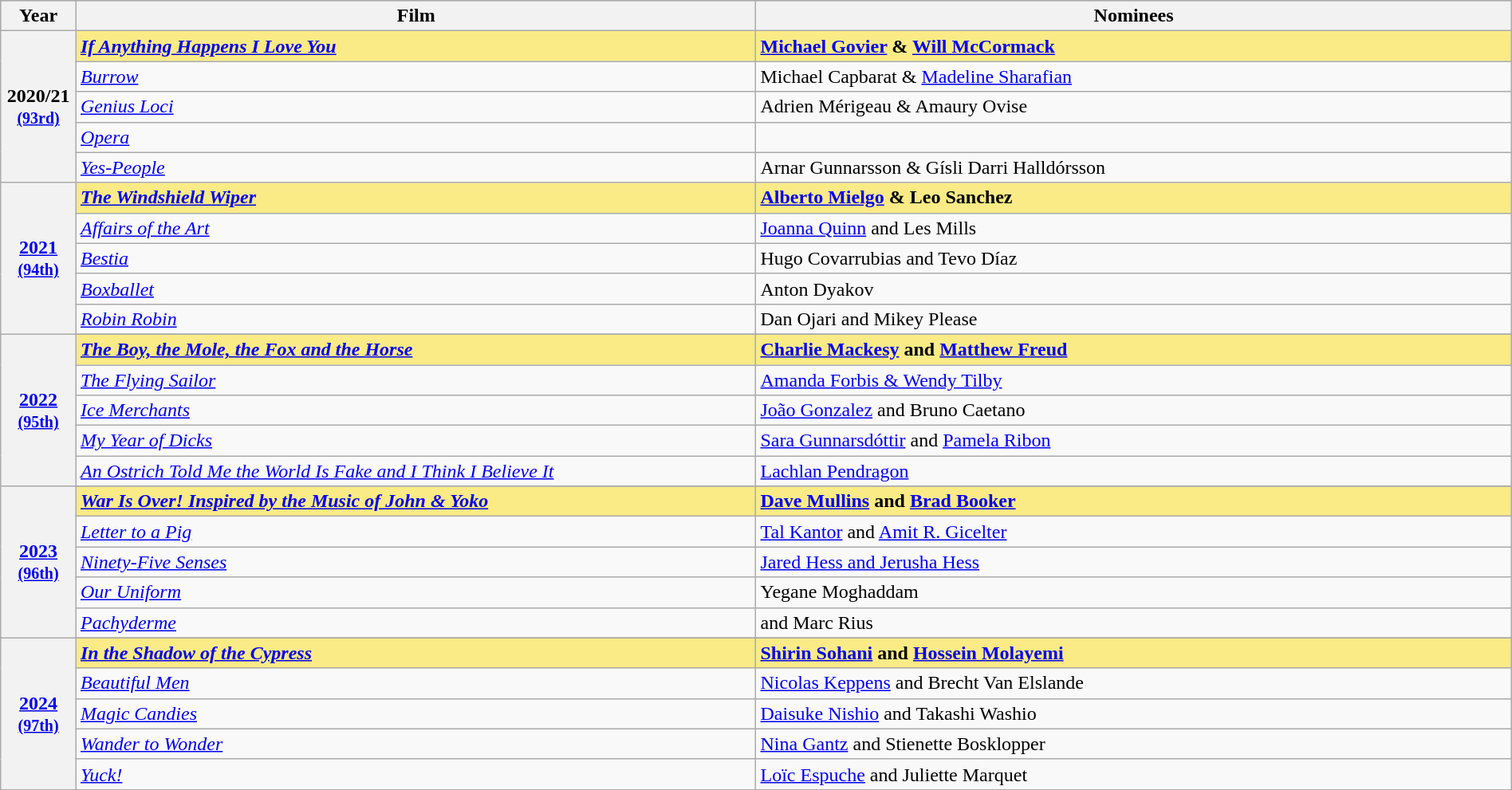<table class="wikitable sortable" style="width:100%">
<tr bgcolor="#bebebe">
<th width="5%">Year</th>
<th width="45%">Film</th>
<th width="50%">Nominees</th>
</tr>
<tr>
<th rowspan="5">2020/21<br><small><a href='#'>(93rd)</a></small></th>
<td style="background:#FAEB86;"><strong><em><a href='#'>If Anything Happens I Love You</a></em></strong></td>
<td style="background:#FAEB86;"><strong><a href='#'>Michael Govier</a> & <a href='#'>Will McCormack</a></strong></td>
</tr>
<tr>
<td><em><a href='#'>Burrow</a></em></td>
<td>Michael Capbarat & <a href='#'>Madeline Sharafian</a></td>
</tr>
<tr>
<td><em><a href='#'>Genius Loci</a></em></td>
<td>Adrien Mérigeau & Amaury Ovise</td>
</tr>
<tr>
<td><em><a href='#'>Opera</a></em></td>
<td></td>
</tr>
<tr>
<td><em><a href='#'>Yes-People</a></em></td>
<td>Arnar Gunnarsson & Gísli Darri Halldórsson</td>
</tr>
<tr>
<th rowspan="5" style="text-align:center"><a href='#'>2021</a><br><small><a href='#'>(94th)</a></small></th>
<td style="background:#FAEB86;"><strong><em><a href='#'>The Windshield Wiper</a></em></strong></td>
<td style="background:#FAEB86;"><strong><a href='#'>Alberto Mielgo</a> & Leo Sanchez</strong></td>
</tr>
<tr>
<td><em><a href='#'>Affairs of the Art</a></em></td>
<td><a href='#'>Joanna Quinn</a> and Les Mills</td>
</tr>
<tr>
<td><em><a href='#'>Bestia</a></em></td>
<td>Hugo Covarrubias and Tevo Díaz</td>
</tr>
<tr>
<td><em><a href='#'>Boxballet</a></em></td>
<td>Anton Dyakov</td>
</tr>
<tr>
<td><em><a href='#'>Robin Robin</a></em></td>
<td>Dan Ojari and Mikey Please</td>
</tr>
<tr>
<th rowspan="6" style="text-align:center"><a href='#'>2022</a><br><small><a href='#'>(95th)</a></small></th>
</tr>
<tr>
<td style="background:#FAEB86;"><em><a href='#'><strong>The Boy, the Mole, the Fox and the Horse</strong></a></em></td>
<td style="background:#FAEB86;"><strong><a href='#'>Charlie Mackesy</a> and <a href='#'>Matthew Freud</a></strong></td>
</tr>
<tr>
<td><em><a href='#'>The Flying Sailor</a></em></td>
<td><a href='#'>Amanda Forbis & Wendy Tilby</a></td>
</tr>
<tr>
<td><em><a href='#'>Ice Merchants</a></em></td>
<td><a href='#'>João Gonzalez</a> and Bruno Caetano</td>
</tr>
<tr>
<td><em><a href='#'>My Year of Dicks</a></em></td>
<td><a href='#'>Sara Gunnarsdóttir</a> and <a href='#'>Pamela Ribon</a></td>
</tr>
<tr>
<td><em><a href='#'>An Ostrich Told Me the World Is Fake and I Think I Believe It</a></em></td>
<td><a href='#'>Lachlan Pendragon</a></td>
</tr>
<tr>
<th rowspan="6" style="text-align:center"><a href='#'>2023</a><br><small><a href='#'>(96th)</a></small></th>
</tr>
<tr>
<td style="background:#FAEB86;"><em><a href='#'><strong>War Is Over! Inspired by the Music of John & Yoko</strong></a></em></td>
<td style="background:#FAEB86;"><strong><a href='#'>Dave Mullins</a> and <a href='#'>Brad Booker</a></strong></td>
</tr>
<tr>
<td><em><a href='#'>Letter to a Pig</a></em></td>
<td><a href='#'>Tal Kantor</a> and <a href='#'>Amit R. Gicelter</a></td>
</tr>
<tr>
<td><em><a href='#'>Ninety-Five Senses</a></em></td>
<td><a href='#'>Jared Hess and Jerusha Hess</a></td>
</tr>
<tr>
<td><em><a href='#'>Our Uniform</a></em></td>
<td>Yegane Moghaddam</td>
</tr>
<tr>
<td><em><a href='#'>Pachyderme</a></em></td>
<td> and Marc Rius</td>
</tr>
<tr>
<th rowspan="7" style="text-align:center"><a href='#'>2024</a><br><small><a href='#'>(97th)</a></small></th>
</tr>
<tr>
<td style="background:#FAEB86;"><strong><em><a href='#'>In the Shadow of the Cypress</a></em></strong></td>
<td style="background:#FAEB86;"><strong><a href='#'>Shirin Sohani</a> and <a href='#'>Hossein Molayemi</a></strong></td>
</tr>
<tr>
<td><em><a href='#'>Beautiful Men</a></em></td>
<td><a href='#'>Nicolas Keppens</a> and Brecht Van Elslande</td>
</tr>
<tr>
<td><em><a href='#'>Magic Candies</a></em></td>
<td><a href='#'>Daisuke Nishio</a> and Takashi Washio</td>
</tr>
<tr>
<td><em><a href='#'>Wander to Wonder</a></em></td>
<td><a href='#'>Nina Gantz</a> and Stienette Bosklopper</td>
</tr>
<tr>
<td><em><a href='#'>Yuck!</a></em></td>
<td><a href='#'>Loïc Espuche</a> and Juliette Marquet</td>
</tr>
</table>
